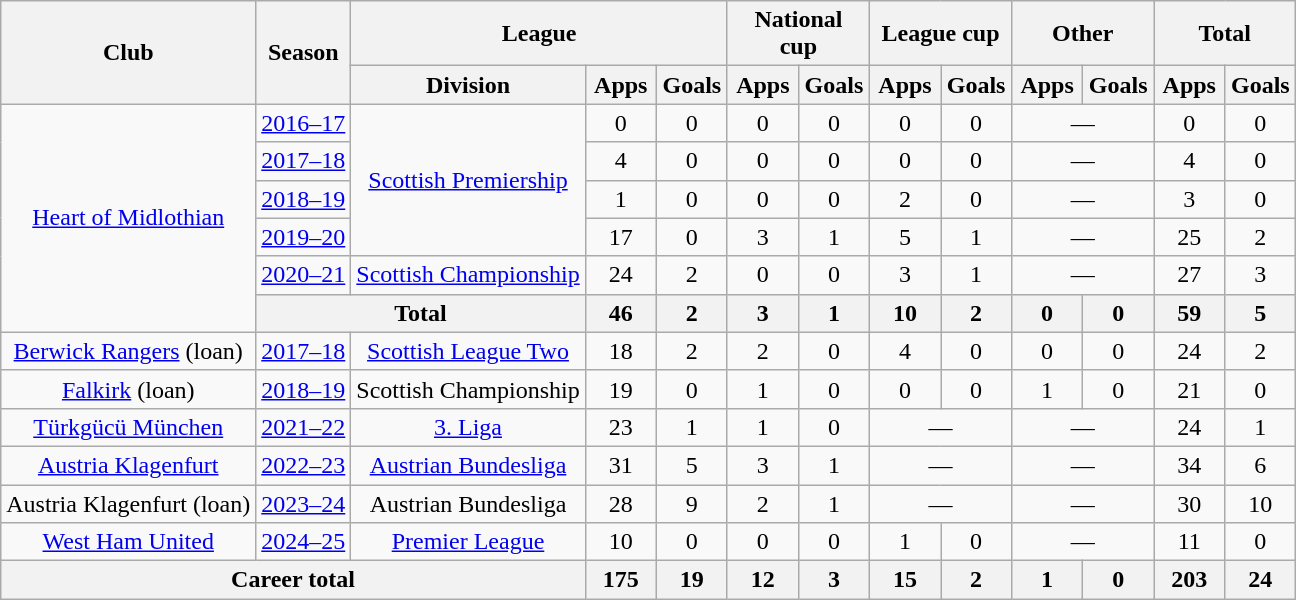<table class="wikitable" style="text-align:center">
<tr>
<th rowspan="2">Club</th>
<th rowspan="2">Season</th>
<th colspan="3">League</th>
<th colspan="2">National cup</th>
<th colspan="2">League cup</th>
<th colspan="2">Other</th>
<th colspan="2">Total</th>
</tr>
<tr>
<th>Division</th>
<th width="40">Apps</th>
<th width="40">Goals</th>
<th width="40">Apps</th>
<th width="40">Goals</th>
<th width="40">Apps</th>
<th width="40">Goals</th>
<th width="40">Apps</th>
<th width="40">Goals</th>
<th width="40">Apps</th>
<th width="40">Goals</th>
</tr>
<tr>
<td rowspan="6"><a href='#'>Heart of Midlothian</a></td>
<td><a href='#'>2016–17</a></td>
<td rowspan="4"><a href='#'>Scottish Premiership</a></td>
<td>0</td>
<td>0</td>
<td>0</td>
<td>0</td>
<td>0</td>
<td>0</td>
<td colspan="2">—</td>
<td>0</td>
<td>0</td>
</tr>
<tr>
<td><a href='#'>2017–18</a></td>
<td>4</td>
<td>0</td>
<td>0</td>
<td>0</td>
<td>0</td>
<td>0</td>
<td colspan="2">—</td>
<td>4</td>
<td>0</td>
</tr>
<tr>
<td><a href='#'>2018–19</a></td>
<td>1</td>
<td>0</td>
<td>0</td>
<td>0</td>
<td>2</td>
<td>0</td>
<td colspan="2">—</td>
<td>3</td>
<td>0</td>
</tr>
<tr>
<td><a href='#'>2019–20</a></td>
<td>17</td>
<td>0</td>
<td>3</td>
<td>1</td>
<td>5</td>
<td>1</td>
<td colspan="2">—</td>
<td>25</td>
<td>2</td>
</tr>
<tr>
<td><a href='#'>2020–21</a></td>
<td rowspan="1"><a href='#'>Scottish Championship</a></td>
<td>24</td>
<td>2</td>
<td>0</td>
<td>0</td>
<td>3</td>
<td>1</td>
<td colspan="2">—</td>
<td>27</td>
<td>3</td>
</tr>
<tr>
<th colspan="2">Total</th>
<th>46</th>
<th>2</th>
<th>3</th>
<th>1</th>
<th>10</th>
<th>2</th>
<th>0</th>
<th>0</th>
<th>59</th>
<th>5</th>
</tr>
<tr>
<td><a href='#'>Berwick Rangers</a> (loan)</td>
<td><a href='#'>2017–18</a></td>
<td><a href='#'>Scottish League Two</a></td>
<td>18</td>
<td>2</td>
<td>2</td>
<td>0</td>
<td>4</td>
<td>0</td>
<td>0</td>
<td>0</td>
<td>24</td>
<td>2</td>
</tr>
<tr>
<td><a href='#'>Falkirk</a> (loan)</td>
<td><a href='#'>2018–19</a></td>
<td>Scottish Championship</td>
<td>19</td>
<td>0</td>
<td>1</td>
<td>0</td>
<td>0</td>
<td>0</td>
<td>1</td>
<td>0</td>
<td>21</td>
<td>0</td>
</tr>
<tr>
<td><a href='#'>Türkgücü München</a></td>
<td><a href='#'>2021–22</a></td>
<td><a href='#'>3. Liga</a></td>
<td>23</td>
<td>1</td>
<td>1</td>
<td>0</td>
<td colspan="2">—</td>
<td colspan="2">—</td>
<td>24</td>
<td>1</td>
</tr>
<tr>
<td><a href='#'>Austria Klagenfurt</a></td>
<td><a href='#'>2022–23</a></td>
<td><a href='#'>Austrian Bundesliga</a></td>
<td>31</td>
<td>5</td>
<td>3</td>
<td>1</td>
<td colspan="2">—</td>
<td colspan="2">—</td>
<td>34</td>
<td>6</td>
</tr>
<tr>
<td>Austria Klagenfurt (loan)</td>
<td><a href='#'>2023–24</a></td>
<td>Austrian Bundesliga</td>
<td>28</td>
<td>9</td>
<td>2</td>
<td>1</td>
<td colspan="2">—</td>
<td colspan="2">—</td>
<td>30</td>
<td>10</td>
</tr>
<tr>
<td><a href='#'>West Ham United</a></td>
<td><a href='#'>2024–25</a></td>
<td><a href='#'>Premier League</a></td>
<td>10</td>
<td>0</td>
<td>0</td>
<td>0</td>
<td>1</td>
<td>0</td>
<td colspan="2">—</td>
<td>11</td>
<td>0</td>
</tr>
<tr>
<th colspan="3">Career total</th>
<th>175</th>
<th>19</th>
<th>12</th>
<th>3</th>
<th>15</th>
<th>2</th>
<th>1</th>
<th>0</th>
<th>203</th>
<th>24</th>
</tr>
</table>
